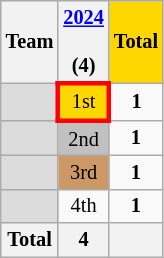<table class="wikitable" style="text-align:center; font-size:85%;">
<tr>
<th>Team</th>
<th><a href='#'>2024</a><br><br>(4)</th>
<td bgcolor=gold><strong>Total</strong></td>
</tr>
<tr>
<td align=left bgcolor=DCDCDC></td>
<td style="border:3px solid red" bgcolor=Gold>1st</td>
<td><strong>1</strong></td>
</tr>
<tr>
<td align=left bgcolor=DCDCDC></td>
<td bgcolor=Silver>2nd</td>
<td><strong>1</strong></td>
</tr>
<tr>
<td align=left bgcolor=DCDCDC></td>
<td bgcolor=#cc9966>3rd</td>
<td><strong>1</strong></td>
</tr>
<tr>
<td align=left bgcolor=DCDCDC></td>
<td>4th</td>
<td><strong>1</strong></td>
</tr>
<tr>
<th>Total</th>
<th>4</th>
<th></th>
</tr>
</table>
